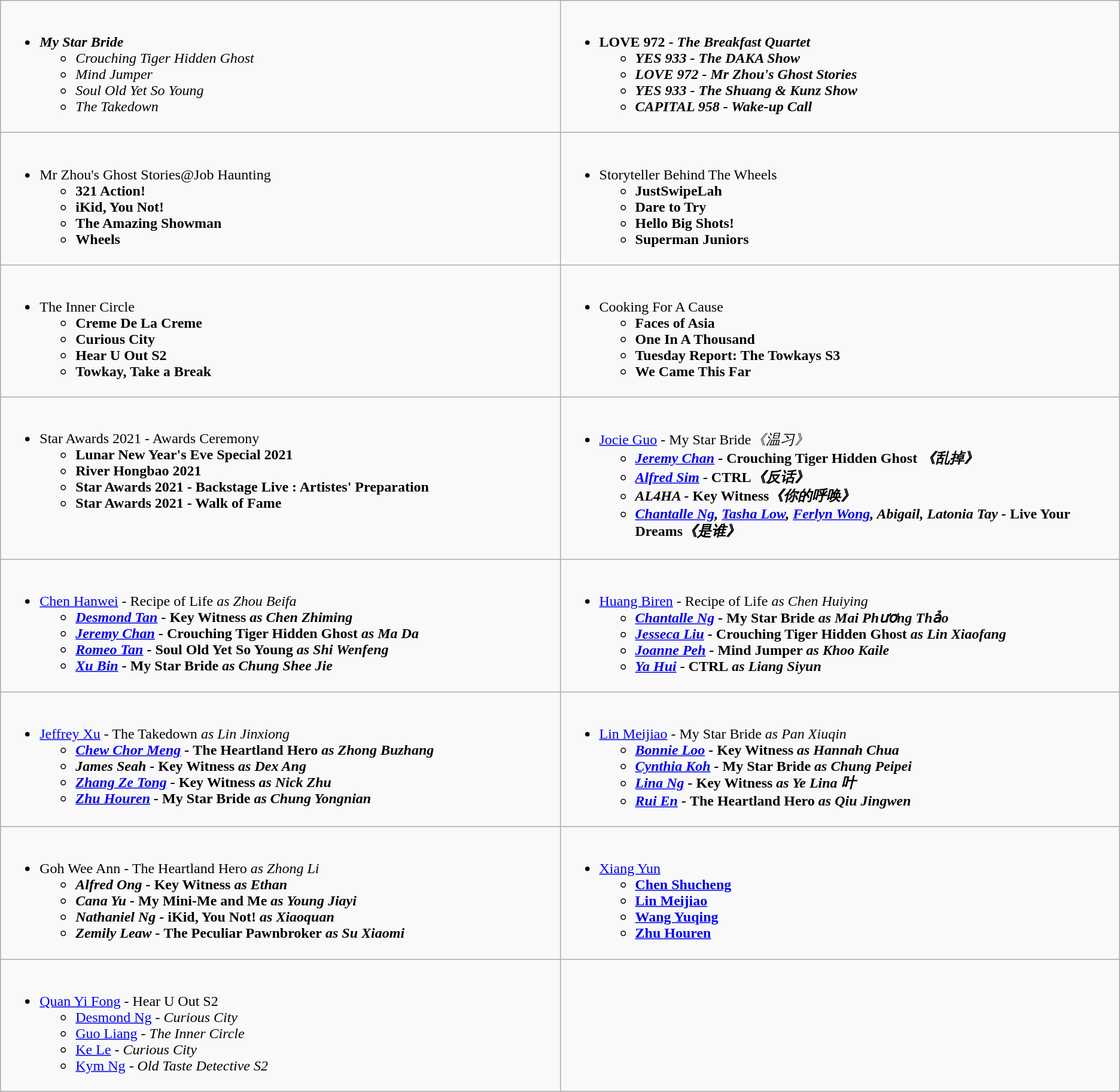<table class=wikitable>
<tr>
<td valign="top" width="50%"><br><div></div><ul><li><strong><em>My Star Bride</em></strong><ul><li><em>Crouching Tiger Hidden Ghost</em></li><li><em>Mind Jumper</em></li><li><em>Soul Old Yet So Young</em></li><li><em>The Takedown</em></li></ul></li></ul></td>
<td valign="top" width="50%"><br><div></div><ul><li><strong>LOVE 972 - <em>The Breakfast Quartet<strong><em><ul><li>YES 933 - </em>The DAKA Show<em></li><li>LOVE 972 - </em>Mr Zhou's Ghost Stories<em></li><li>YES 933 - </em>The Shuang & Kunz Show<em></li><li>CAPITAL 958 - </em>Wake-up Call<em></li></ul></li></ul></td>
</tr>
<tr>
<td valign="top" width="50%"><br><div></div><ul><li></em></strong>Mr Zhou's Ghost Stories@Job Haunting<strong><em><ul><li></em>321 Action!<em></li><li></em>iKid, You Not!<em></li><li></em>The Amazing Showman<em></li><li></em>Wheels<em></li></ul></li></ul></td>
<td valign="top" width="50%"><br><div></div><ul><li></em></strong>Storyteller Behind The Wheels<strong><em><ul><li></em>JustSwipeLah<em></li><li></em>Dare to Try<em></li><li></em>Hello Big Shots!<em></li><li></em>Superman Juniors<em></li></ul></li></ul></td>
</tr>
<tr>
<td valign="top" width="50%"><br><div></div><ul><li></em></strong>The Inner Circle<strong><em><ul><li></em>Creme De La Creme<em></li><li></em>Curious City<em></li><li></em>Hear U Out S2<em></li><li></em>Towkay, Take a Break<em></li></ul></li></ul></td>
<td valign="top" width="50%"><br><div></div><ul><li></em></strong>Cooking For A Cause<strong><em><ul><li></em>Faces of Asia<em></li><li></em>One In A Thousand<em></li><li></em>Tuesday Report: The Towkays S3<em></li><li></em>We Came This Far<em></li></ul></li></ul></td>
</tr>
<tr>
<td valign="top" width="50%"><br><div></div><ul><li></em></strong>Star Awards 2021 - Awards Ceremony<strong><em><ul><li></em>Lunar New Year's Eve Special 2021<em></li><li></em>River Hongbao 2021<em></li><li></em>Star Awards 2021 - Backstage Live : Artistes' Preparation<em></li><li></em>Star Awards 2021 - Walk of Fame<em></li></ul></li></ul></td>
<td valign="top" width="50%"><br><div></div><ul><li></strong><a href='#'>Jocie Guo</a>  - </em>My Star Bride<em>《温习》<strong><ul><li><a href='#'>Jeremy Chan</a>  - </em>Crouching Tiger Hidden Ghost<em> 《乱掉》</li><li><a href='#'>Alfred Sim</a>  - </em>CTRL<em>《反话》</li><li>AL4HA - </em>Key Witness<em>《你的呼唤》</li><li><a href='#'>Chantalle Ng</a>, <a href='#'>Tasha Low</a>, <a href='#'>Ferlyn Wong</a>, Abigail, Latonia Tay - </em>Live Your Dreams<em>《是谁》</li></ul></li></ul></td>
</tr>
<tr>
<td valign="top" width="50%"><br><div></div><ul><li></strong><a href='#'>Chen Hanwei</a>  - </em>Recipe of Life<em>  as Zhou Beifa<strong><ul><li><a href='#'>Desmond Tan</a>  - </em>Key Witness<em> as Chen Zhiming</li><li><a href='#'>Jeremy Chan</a>  - </em>Crouching Tiger Hidden Ghost<em> as Ma Da</li><li><a href='#'>Romeo Tan</a>  - </em>Soul Old Yet So Young<em> as Shi Wenfeng</li><li><a href='#'>Xu Bin</a>  - </em>My Star Bride<em> as Chung Shee Jie</li></ul></li></ul></td>
<td valign="top" width="50%"><br><div></div><ul><li></strong><a href='#'>Huang Biren</a> - </em>Recipe of Life<em> as Chen Huiying<strong><ul><li><a href='#'>Chantalle Ng</a>  - </em>My Star Bride<em>  as Mai Phương Thảo</li><li><a href='#'>Jesseca Liu</a> - </em>Crouching Tiger Hidden Ghost<em> as Lin Xiaofang</li><li><a href='#'>Joanne Peh</a> - </em>Mind Jumper<em> as Khoo Kaile</li><li><a href='#'>Ya Hui</a> - </em>CTRL<em> as Liang Siyun</li></ul></li></ul></td>
</tr>
<tr>
<td valign="top" width="50%"><br><div></div><ul><li></strong><a href='#'>Jeffrey Xu</a> - </em>The Takedown<em> as Lin Jinxiong<strong><ul><li><a href='#'>Chew Chor Meng</a> - </em>The Heartland Hero<em> as Zhong Buzhang</li><li>James Seah - </em>Key Witness<em> as Dex Ang</li><li><a href='#'>Zhang Ze Tong</a>  - </em>Key Witness<em> as Nick Zhu</li><li><a href='#'>Zhu Houren</a>  - </em>My Star Bride<em> as Chung Yongnian</li></ul></li></ul></td>
<td valign="top" width="50%"><br><div></div><ul><li></strong><a href='#'>Lin Meijiao</a>  - </em>My Star Bride<em> as Pan Xiuqin<strong><ul><li><a href='#'>Bonnie Loo</a> - </em>Key Witness<em> as Hannah Chua</li><li><a href='#'>Cynthia Koh</a>  - </em>My Star Bride<em>  as Chung Peipei</li><li><a href='#'>Lina Ng</a> - </em>Key Witness<em> as Ye Lina 叶</li><li><a href='#'>Rui En</a>  - </em>The Heartland Hero<em> as Qiu Jingwen</li></ul></li></ul></td>
</tr>
<tr>
<td valign="top" width="50%"><br><div></div><ul><li></strong>Goh Wee Ann - </em>The Heartland Hero<em> as Zhong Li<strong><ul><li>Alfred Ong - </em>Key Witness<em> as Ethan</li><li>Cana Yu - </em>My Mini-Me and Me<em> as Young Jiayi</li><li>Nathaniel Ng - </em>iKid, You Not!<em> as Xiaoquan</li><li>Zemily Leaw - </em>The Peculiar Pawnbroker<em> as Su Xiaomi</li></ul></li></ul></td>
<td valign="top" width="50%"><br><div></div><ul><li></strong><a href='#'>Xiang Yun</a><strong><ul><li><a href='#'>Chen Shucheng</a></li><li><a href='#'>Lin Meijiao</a></li><li><a href='#'>Wang Yuqing</a></li><li><a href='#'>Zhu Houren</a></li></ul></li></ul></td>
</tr>
<tr>
<td valign="top" width="50%"><br><div></div><ul><li></strong><a href='#'>Quan Yi Fong</a>  - </em>Hear U Out S2</em></strong><ul><li><a href='#'>Desmond Ng</a> - <em>Curious City</em></li><li><a href='#'>Guo Liang</a>  - <em>The Inner Circle</em></li><li><a href='#'>Ke Le</a> - <em>Curious City</em></li><li><a href='#'>Kym Ng</a>  - <em>Old Taste Detective S2</em></li></ul></li></ul></td>
<td></td>
</tr>
</table>
